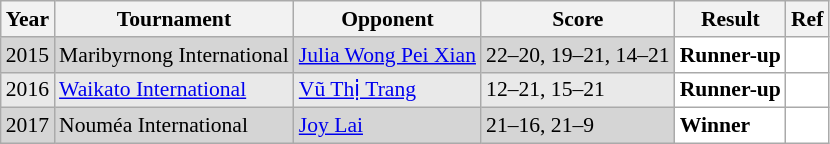<table class="sortable wikitable" style="font-size: 90%;">
<tr>
<th>Year</th>
<th>Tournament</th>
<th>Opponent</th>
<th>Score</th>
<th>Result</th>
<th>Ref</th>
</tr>
<tr style="background:#D5D5D5">
<td align="center">2015</td>
<td align="left">Maribyrnong International</td>
<td align="left"> <a href='#'>Julia Wong Pei Xian</a></td>
<td align="left">22–20, 19–21, 14–21</td>
<td style="text-align:left; background:white"> <strong>Runner-up</strong></td>
<td style="text-align:center; background:white"></td>
</tr>
<tr style="background:#E9E9E9">
<td align="center">2016</td>
<td align="left"><a href='#'>Waikato International</a></td>
<td align="left"> <a href='#'>Vũ Thị Trang</a></td>
<td align="left">12–21, 15–21</td>
<td style="text-align:left; background:white"> <strong>Runner-up</strong></td>
<td style="text-align:center; background:white"></td>
</tr>
<tr style="background:#D5D5D5">
<td align="center">2017</td>
<td align="left">Nouméa International</td>
<td align="left"> <a href='#'>Joy Lai</a></td>
<td align="left">21–16, 21–9</td>
<td style="text-align:left; background:white"> <strong>Winner</strong></td>
<td style="text-align:center; background:white"></td>
</tr>
</table>
